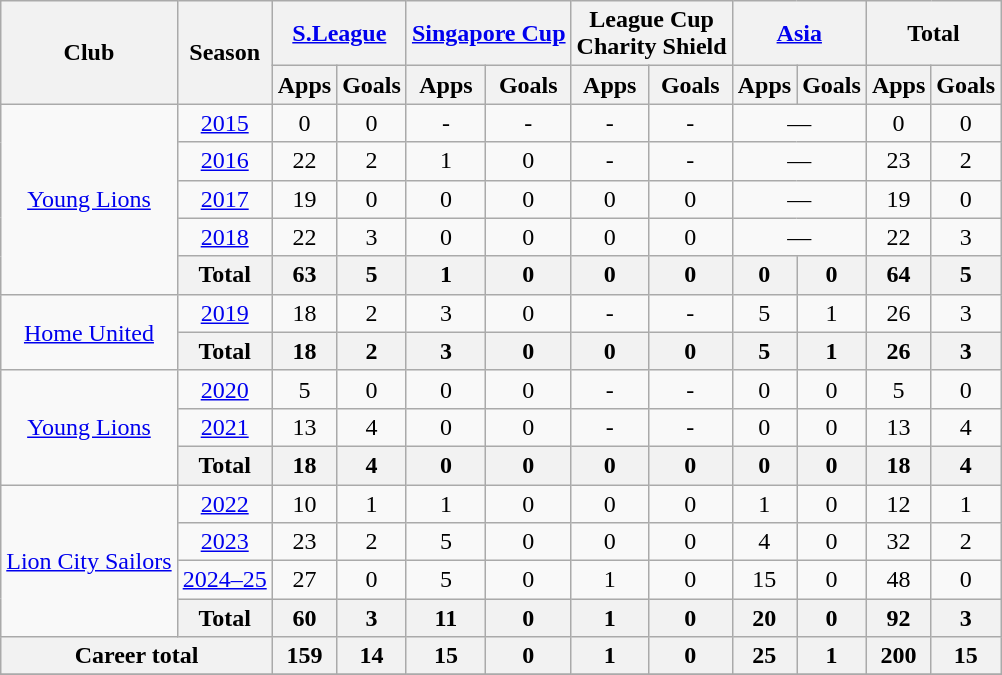<table class="wikitable" style="text-align:center">
<tr>
<th rowspan="2">Club</th>
<th rowspan="2">Season</th>
<th colspan="2"><a href='#'>S.League</a></th>
<th colspan="2"><a href='#'>Singapore Cup</a></th>
<th colspan="2">League Cup <br> Charity Shield</th>
<th colspan="2"><a href='#'>Asia</a></th>
<th colspan="2">Total</th>
</tr>
<tr>
<th>Apps</th>
<th>Goals</th>
<th>Apps</th>
<th>Goals</th>
<th>Apps</th>
<th>Goals</th>
<th>Apps</th>
<th>Goals</th>
<th>Apps</th>
<th>Goals</th>
</tr>
<tr>
<td rowspan="5"><a href='#'>Young Lions</a></td>
<td><a href='#'>2015</a></td>
<td>0</td>
<td>0</td>
<td>-</td>
<td>-</td>
<td>-</td>
<td>-</td>
<td colspan='2'>—</td>
<td>0</td>
<td>0</td>
</tr>
<tr>
<td><a href='#'>2016</a></td>
<td>22</td>
<td>2</td>
<td>1</td>
<td>0</td>
<td>-</td>
<td>-</td>
<td colspan='2'>—</td>
<td>23</td>
<td>2</td>
</tr>
<tr>
<td><a href='#'>2017</a></td>
<td>19</td>
<td>0</td>
<td>0</td>
<td>0</td>
<td>0</td>
<td>0</td>
<td colspan='2'>—</td>
<td>19</td>
<td>0</td>
</tr>
<tr>
<td><a href='#'>2018</a></td>
<td>22</td>
<td>3</td>
<td>0</td>
<td>0</td>
<td>0</td>
<td>0</td>
<td colspan='2'>—</td>
<td>22</td>
<td>3</td>
</tr>
<tr>
<th>Total</th>
<th>63</th>
<th>5</th>
<th>1</th>
<th>0</th>
<th>0</th>
<th>0</th>
<th>0</th>
<th>0</th>
<th>64</th>
<th>5</th>
</tr>
<tr>
<td rowspan="2"><a href='#'>Home United</a></td>
<td><a href='#'>2019</a></td>
<td>18</td>
<td>2</td>
<td>3</td>
<td>0</td>
<td>-</td>
<td>-</td>
<td>5</td>
<td>1</td>
<td>26</td>
<td>3</td>
</tr>
<tr>
<th>Total</th>
<th>18</th>
<th>2</th>
<th>3</th>
<th>0</th>
<th>0</th>
<th>0</th>
<th>5</th>
<th>1</th>
<th>26</th>
<th>3</th>
</tr>
<tr>
<td rowspan="3"><a href='#'>Young Lions</a></td>
<td><a href='#'>2020</a></td>
<td>5</td>
<td>0</td>
<td>0</td>
<td>0</td>
<td>-</td>
<td>-</td>
<td>0</td>
<td>0</td>
<td>5</td>
<td>0</td>
</tr>
<tr>
<td><a href='#'>2021</a></td>
<td>13</td>
<td>4</td>
<td>0</td>
<td>0</td>
<td>-</td>
<td>-</td>
<td>0</td>
<td>0</td>
<td>13</td>
<td>4</td>
</tr>
<tr>
<th>Total</th>
<th>18</th>
<th>4</th>
<th>0</th>
<th>0</th>
<th>0</th>
<th>0</th>
<th>0</th>
<th>0</th>
<th>18</th>
<th>4</th>
</tr>
<tr>
<td rowspan="4"><a href='#'>Lion City Sailors</a></td>
<td><a href='#'>2022</a></td>
<td>10</td>
<td>1</td>
<td>1</td>
<td>0</td>
<td>0</td>
<td>0</td>
<td>1</td>
<td>0</td>
<td>12</td>
<td>1</td>
</tr>
<tr>
<td><a href='#'>2023</a></td>
<td>23</td>
<td>2</td>
<td>5</td>
<td>0</td>
<td>0</td>
<td>0</td>
<td>4</td>
<td>0</td>
<td>32</td>
<td>2</td>
</tr>
<tr>
<td><a href='#'>2024–25</a></td>
<td>27</td>
<td>0</td>
<td>5</td>
<td>0</td>
<td>1</td>
<td>0</td>
<td>15 </td>
<td>0</td>
<td>48</td>
<td>0</td>
</tr>
<tr>
<th>Total</th>
<th>60</th>
<th>3</th>
<th>11</th>
<th>0</th>
<th>1</th>
<th>0</th>
<th>20</th>
<th>0</th>
<th>92</th>
<th>3</th>
</tr>
<tr>
<th colspan="2">Career total</th>
<th>159</th>
<th>14</th>
<th>15</th>
<th>0</th>
<th>1</th>
<th>0</th>
<th>25</th>
<th>1</th>
<th>200</th>
<th>15</th>
</tr>
<tr>
</tr>
</table>
